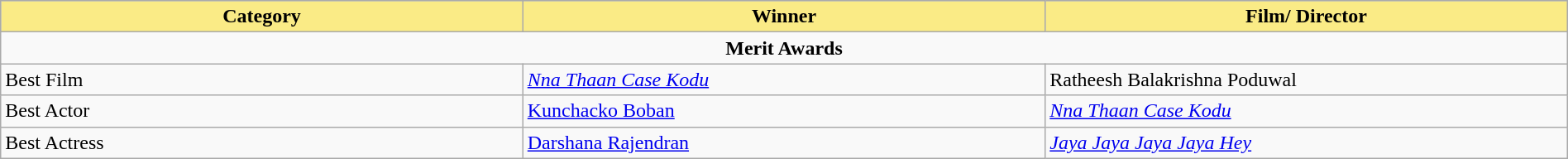<table class="wikitable" style="width:100%">
<tr style="background:#BEBEBE">
<th width="30%" style="background:#FAEB86">Category</th>
<th width="30%" style="background:#FAEB86">Winner</th>
<th width="30%" style="background:#FAEB86">Film/ Director</th>
</tr>
<tr>
<td style="text-align:center;" colspan="3"><strong>Merit Awards</strong></td>
</tr>
<tr>
<td>Best Film</td>
<td><em><a href='#'>Nna Thaan Case Kodu</a></em></td>
<td>Ratheesh Balakrishna Poduwal</td>
</tr>
<tr>
<td>Best Actor</td>
<td><a href='#'>Kunchacko Boban</a></td>
<td><em><a href='#'>Nna Thaan Case Kodu</a></em></td>
</tr>
<tr>
<td>Best Actress</td>
<td><a href='#'>Darshana Rajendran</a></td>
<td><em><a href='#'>Jaya Jaya Jaya Jaya Hey</a></em></td>
</tr>
</table>
